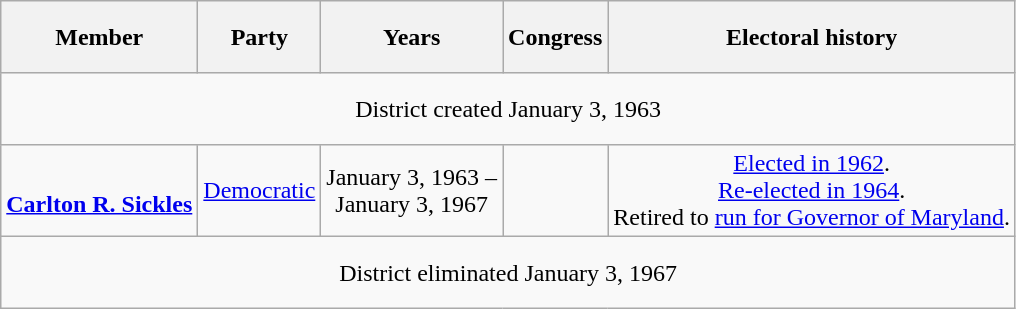<table class="wikitable" style="text-align:center">
<tr style="height:3em">
<th>Member</th>
<th>Party</th>
<th>Years</th>
<th>Congress</th>
<th>Electoral history</th>
</tr>
<tr style="height:3em">
<td colspan=5>District created January 3, 1963</td>
</tr>
<tr style="height:3em">
<td align=left><br><strong><a href='#'>Carlton R. Sickles</a></strong><br></td>
<td><a href='#'>Democratic</a></td>
<td nowrap>January 3, 1963 –<br>January 3, 1967</td>
<td></td>
<td><a href='#'>Elected in 1962</a>.<br><a href='#'>Re-elected in 1964</a>.<br>Retired to <a href='#'>run for Governor of Maryland</a>.</td>
</tr>
<tr style="height:3em">
<td colspan=5>District eliminated January 3, 1967</td>
</tr>
</table>
